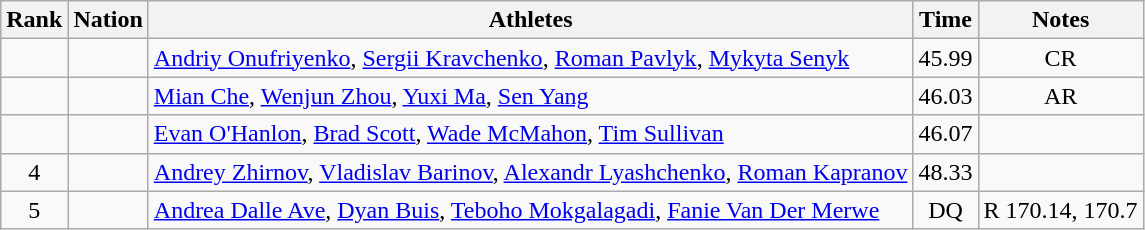<table class="wikitable sortable" style="text-align:center">
<tr>
<th>Rank</th>
<th>Nation</th>
<th>Athletes</th>
<th>Time</th>
<th>Notes</th>
</tr>
<tr>
<td></td>
<td align=left></td>
<td align=left><a href='#'>Andriy Onufriyenko</a>, <a href='#'>Sergii Kravchenko</a>, <a href='#'>Roman Pavlyk</a>, <a href='#'>Mykyta Senyk</a></td>
<td>45.99</td>
<td>CR</td>
</tr>
<tr>
<td></td>
<td align=left></td>
<td align=left><a href='#'>Mian Che</a>, <a href='#'>Wenjun Zhou</a>, <a href='#'>Yuxi Ma</a>, <a href='#'>Sen Yang</a></td>
<td>46.03</td>
<td>AR</td>
</tr>
<tr>
<td></td>
<td align=left></td>
<td align=left><a href='#'>Evan O'Hanlon</a>, <a href='#'>Brad Scott</a>, <a href='#'>Wade McMahon</a>, <a href='#'>Tim Sullivan</a></td>
<td>46.07</td>
<td></td>
</tr>
<tr>
<td>4</td>
<td align=left></td>
<td align=left><a href='#'>Andrey Zhirnov</a>, <a href='#'>Vladislav Barinov</a>, <a href='#'>Alexandr Lyashchenko</a>, <a href='#'>Roman Kapranov</a></td>
<td>48.33</td>
<td></td>
</tr>
<tr>
<td>5</td>
<td align=left></td>
<td align=left><a href='#'>Andrea Dalle Ave</a>, <a href='#'>Dyan Buis</a>, <a href='#'>Teboho Mokgalagadi</a>, <a href='#'>Fanie Van Der Merwe</a></td>
<td>DQ</td>
<td>R 170.14, 170.7</td>
</tr>
</table>
